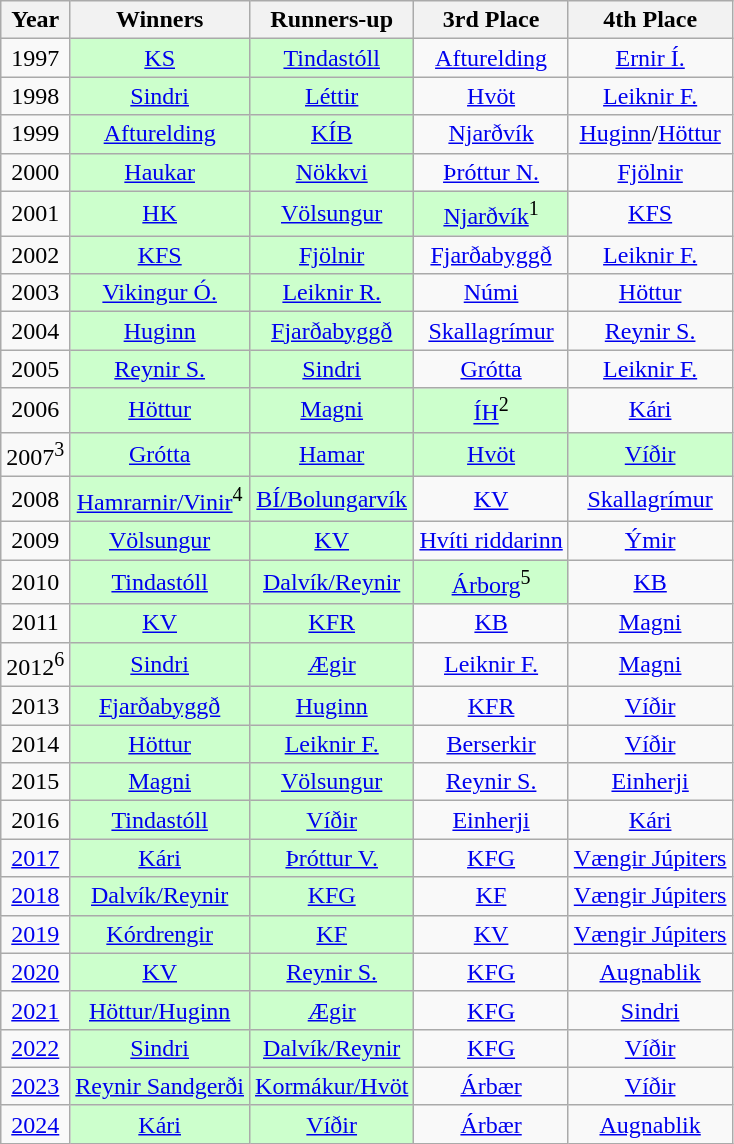<table class="wikitable sortable" style="text-align: center;">
<tr>
<th>Year</th>
<th>Winners</th>
<th>Runners-up</th>
<th>3rd Place</th>
<th>4th Place</th>
</tr>
<tr>
<td>1997</td>
<td style="background:#cfc;"><a href='#'>KS</a></td>
<td style="background:#cfc;"><a href='#'>Tindastóll</a></td>
<td><a href='#'>Afturelding</a></td>
<td><a href='#'>Ernir Í.</a></td>
</tr>
<tr>
<td>1998</td>
<td style="background:#cfc;"><a href='#'>Sindri</a></td>
<td style="background:#cfc;"><a href='#'>Léttir</a></td>
<td><a href='#'>Hvöt</a></td>
<td><a href='#'>Leiknir F.</a></td>
</tr>
<tr>
<td>1999</td>
<td style="background:#cfc;"><a href='#'>Afturelding</a></td>
<td style="background:#cfc;"><a href='#'>KÍB</a></td>
<td><a href='#'>Njarðvík</a></td>
<td><a href='#'>Huginn</a>/<a href='#'>Höttur</a></td>
</tr>
<tr>
<td>2000</td>
<td style="background:#cfc;"><a href='#'>Haukar</a></td>
<td style="background:#cfc;"><a href='#'>Nökkvi</a></td>
<td><a href='#'>Þróttur N.</a></td>
<td><a href='#'>Fjölnir</a></td>
</tr>
<tr>
<td>2001</td>
<td style="background:#cfc;"><a href='#'>HK</a></td>
<td style="background:#cfc;"><a href='#'>Völsungur</a></td>
<td style="background:#cfc;"><a href='#'>Njarðvík</a><sup>1</sup></td>
<td><a href='#'>KFS</a></td>
</tr>
<tr>
<td>2002</td>
<td style="background:#cfc;"><a href='#'>KFS</a></td>
<td style="background:#cfc;"><a href='#'>Fjölnir</a></td>
<td><a href='#'>Fjarðabyggð</a></td>
<td><a href='#'>Leiknir F.</a></td>
</tr>
<tr>
<td>2003</td>
<td style="background:#cfc;"><a href='#'>Vikingur Ó.</a></td>
<td style="background:#cfc;"><a href='#'>Leiknir R.</a></td>
<td><a href='#'>Númi</a></td>
<td><a href='#'>Höttur</a></td>
</tr>
<tr>
<td>2004</td>
<td style="background:#cfc;"><a href='#'>Huginn</a></td>
<td style="background:#cfc;"><a href='#'>Fjarðabyggð</a></td>
<td><a href='#'>Skallagrímur</a></td>
<td><a href='#'>Reynir S.</a></td>
</tr>
<tr>
<td>2005</td>
<td style="background:#cfc;"><a href='#'>Reynir S.</a></td>
<td style="background:#cfc;"><a href='#'>Sindri</a></td>
<td><a href='#'>Grótta</a></td>
<td><a href='#'>Leiknir F.</a></td>
</tr>
<tr>
<td>2006</td>
<td style="background:#cfc;"><a href='#'>Höttur</a></td>
<td style="background:#cfc;"><a href='#'>Magni</a></td>
<td style="background:#cfc;"><a href='#'>ÍH</a><sup>2</sup></td>
<td><a href='#'>Kári</a></td>
</tr>
<tr>
<td>2007<sup>3</sup></td>
<td style="background:#cfc;"><a href='#'>Grótta</a></td>
<td style="background:#cfc;"><a href='#'>Hamar</a></td>
<td style="background:#cfc;"><a href='#'>Hvöt</a></td>
<td style="background:#cfc;"><a href='#'>Víðir</a></td>
</tr>
<tr>
<td>2008</td>
<td style="background:#cfc;"><a href='#'>Hamrarnir/Vinir</a><sup>4</sup></td>
<td style="background:#cfc;"><a href='#'>BÍ/Bolungarvík</a></td>
<td><a href='#'>KV</a></td>
<td><a href='#'>Skallagrímur</a></td>
</tr>
<tr>
<td>2009</td>
<td style="background:#cfc;"><a href='#'>Völsungur</a></td>
<td style="background:#cfc;"><a href='#'>KV</a></td>
<td><a href='#'>Hvíti riddarinn</a></td>
<td><a href='#'>Ýmir</a></td>
</tr>
<tr>
<td>2010</td>
<td style="background:#cfc;"><a href='#'>Tindastóll</a></td>
<td style="background:#cfc;"><a href='#'>Dalvík/Reynir</a></td>
<td style="background:#cfc;"><a href='#'>Árborg</a><sup>5</sup></td>
<td><a href='#'>KB</a></td>
</tr>
<tr>
<td>2011</td>
<td style="background:#cfc;"><a href='#'>KV</a></td>
<td style="background:#cfc;"><a href='#'>KFR</a></td>
<td><a href='#'>KB</a></td>
<td><a href='#'>Magni</a></td>
</tr>
<tr>
<td>2012<sup>6</sup></td>
<td style="background:#cfc;"><a href='#'>Sindri</a></td>
<td style="background:#cfc;"><a href='#'>Ægir</a></td>
<td><a href='#'>Leiknir F.</a></td>
<td><a href='#'>Magni</a></td>
</tr>
<tr>
<td>2013</td>
<td style="background:#cfc;"><a href='#'>Fjarðabyggð</a></td>
<td style="background:#cfc;"><a href='#'>Huginn</a></td>
<td><a href='#'>KFR</a></td>
<td><a href='#'>Víðir</a></td>
</tr>
<tr>
<td>2014</td>
<td style="background:#cfc;"><a href='#'>Höttur</a></td>
<td style="background:#cfc;"><a href='#'>Leiknir F.</a></td>
<td><a href='#'>Berserkir</a></td>
<td><a href='#'>Víðir</a></td>
</tr>
<tr>
<td>2015</td>
<td style="background:#cfc;"><a href='#'>Magni</a></td>
<td style="background:#cfc;"><a href='#'>Völsungur</a></td>
<td><a href='#'>Reynir S.</a></td>
<td><a href='#'>Einherji</a></td>
</tr>
<tr>
<td>2016</td>
<td style="background:#cfc;"><a href='#'>Tindastóll</a></td>
<td style="background:#cfc;"><a href='#'>Víðir</a></td>
<td><a href='#'>Einherji</a></td>
<td><a href='#'>Kári</a></td>
</tr>
<tr>
<td><a href='#'>2017</a></td>
<td style="background:#cfc;"><a href='#'>Kári</a></td>
<td style="background:#cfc;"><a href='#'>Þróttur V.</a></td>
<td><a href='#'>KFG</a></td>
<td><a href='#'>Vængir Júpiters</a></td>
</tr>
<tr>
<td><a href='#'>2018</a></td>
<td style="background:#cfc;"><a href='#'>Dalvík/Reynir</a></td>
<td style="background:#cfc;"><a href='#'>KFG</a></td>
<td><a href='#'>KF</a></td>
<td><a href='#'>Vængir Júpiters</a></td>
</tr>
<tr>
<td><a href='#'>2019</a></td>
<td style="background:#cfc;"><a href='#'>Kórdrengir</a></td>
<td style="background:#cfc;"><a href='#'>KF</a></td>
<td><a href='#'>KV</a></td>
<td><a href='#'>Vængir Júpiters</a></td>
</tr>
<tr>
<td><a href='#'>2020</a></td>
<td style="background:#cfc;"><a href='#'>KV</a></td>
<td style="background:#cfc;"><a href='#'>Reynir S.</a></td>
<td><a href='#'>KFG</a></td>
<td><a href='#'>Augnablik</a></td>
</tr>
<tr>
<td><a href='#'>2021</a></td>
<td style="background:#cfc;"><a href='#'>Höttur/Huginn</a></td>
<td style="background:#cfc;"><a href='#'>Ægir</a></td>
<td><a href='#'>KFG</a></td>
<td><a href='#'>Sindri</a></td>
</tr>
<tr>
<td><a href='#'>2022</a></td>
<td style="background:#cfc;"><a href='#'>Sindri</a></td>
<td style="background:#cfc;"><a href='#'>Dalvík/Reynir</a></td>
<td><a href='#'>KFG</a></td>
<td><a href='#'>Víðir</a></td>
</tr>
<tr>
<td><a href='#'>2023</a></td>
<td style="background:#cfc;"><a href='#'>Reynir Sandgerði</a></td>
<td style="background:#cfc;"><a href='#'>Kormákur/Hvöt</a></td>
<td><a href='#'>Árbær</a></td>
<td><a href='#'>Víðir</a></td>
</tr>
<tr>
<td><a href='#'>2024</a></td>
<td style="background:#cfc;"><a href='#'>Kári</a></td>
<td style="background:#cfc;"><a href='#'>Víðir</a></td>
<td><a href='#'>Árbær</a></td>
<td><a href='#'>Augnablik</a></td>
</tr>
</table>
